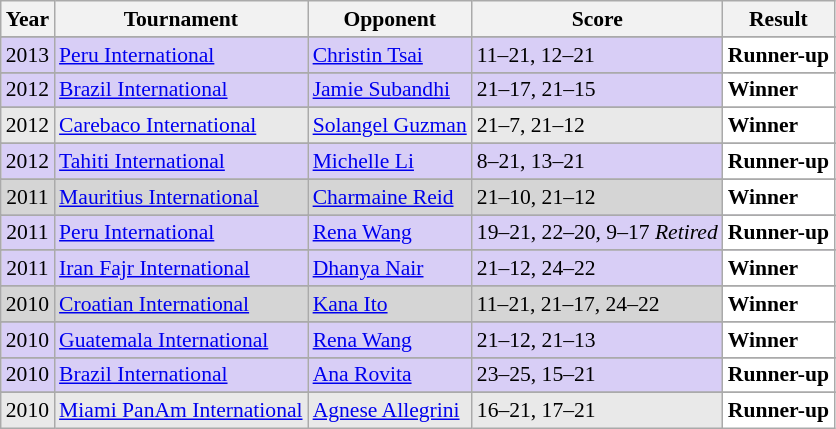<table class="sortable wikitable" style="font-size: 90%;">
<tr>
<th>Year</th>
<th>Tournament</th>
<th>Opponent</th>
<th>Score</th>
<th>Result</th>
</tr>
<tr>
</tr>
<tr style="background:#D8CEF6">
<td align="center">2013</td>
<td align="left"><a href='#'>Peru International</a></td>
<td align="left"> <a href='#'>Christin Tsai</a></td>
<td align="left">11–21, 12–21</td>
<td style="text-align:left; background:white"> <strong>Runner-up</strong></td>
</tr>
<tr>
</tr>
<tr style="background:#D8CEF6">
<td align="center">2012</td>
<td align="left"><a href='#'>Brazil International</a></td>
<td align="left"> <a href='#'>Jamie Subandhi</a></td>
<td align="left">21–17, 21–15</td>
<td style="text-align:left; background:white"> <strong>Winner</strong></td>
</tr>
<tr>
</tr>
<tr style="background:#E9E9E9">
<td align="center">2012</td>
<td align="left"><a href='#'>Carebaco International</a></td>
<td align="left"> <a href='#'>Solangel Guzman</a></td>
<td align="left">21–7, 21–12</td>
<td style="text-align:left; background:white"> <strong>Winner</strong></td>
</tr>
<tr>
</tr>
<tr style="background:#D8CEF6">
<td align="center">2012</td>
<td align="left"><a href='#'>Tahiti International</a></td>
<td align="left"> <a href='#'>Michelle Li</a></td>
<td align="left">8–21, 13–21</td>
<td style="text-align:left; background:white"> <strong>Runner-up</strong></td>
</tr>
<tr>
</tr>
<tr style="background:#D5D5D5">
<td align="center">2011</td>
<td align="left"><a href='#'>Mauritius International</a></td>
<td align="left"> <a href='#'>Charmaine Reid</a></td>
<td align="left">21–10, 21–12</td>
<td style="text-align:left; background:white"> <strong>Winner</strong></td>
</tr>
<tr>
</tr>
<tr style="background:#D8CEF6">
<td align="center">2011</td>
<td align="left"><a href='#'>Peru International</a></td>
<td align="left"> <a href='#'>Rena Wang</a></td>
<td align="left">19–21, 22–20, 9–17 <em>Retired</em></td>
<td style="text-align:left; background:white"> <strong>Runner-up</strong></td>
</tr>
<tr>
</tr>
<tr style="background:#D8CEF6">
<td align="center">2011</td>
<td align="left"><a href='#'>Iran Fajr International</a></td>
<td align="left"> <a href='#'>Dhanya Nair</a></td>
<td align="left">21–12, 24–22</td>
<td style="text-align:left; background:white"> <strong>Winner</strong></td>
</tr>
<tr>
</tr>
<tr style="background:#D5D5D5">
<td align="center">2010</td>
<td align="left"><a href='#'>Croatian International</a></td>
<td align="left"> <a href='#'>Kana Ito</a></td>
<td align="left">11–21, 21–17, 24–22</td>
<td style="text-align:left; background:white"> <strong>Winner</strong></td>
</tr>
<tr>
</tr>
<tr style="background:#D8CEF6">
<td align="center">2010</td>
<td align="left"><a href='#'>Guatemala International</a></td>
<td align="left"> <a href='#'>Rena Wang</a></td>
<td align="left">21–12, 21–13</td>
<td style="text-align:left; background:white"> <strong>Winner</strong></td>
</tr>
<tr>
</tr>
<tr style="background:#D8CEF6">
<td align="center">2010</td>
<td align="left"><a href='#'>Brazil International</a></td>
<td align="left"> <a href='#'>Ana Rovita</a></td>
<td align="left">23–25, 15–21</td>
<td style="text-align:left; background:white"> <strong>Runner-up</strong></td>
</tr>
<tr>
</tr>
<tr style="background:#E9E9E9">
<td align="center">2010</td>
<td align="left"><a href='#'>Miami PanAm International</a></td>
<td align="left"> <a href='#'>Agnese Allegrini</a></td>
<td align="left">16–21, 17–21</td>
<td style="text-align:left; background:white"> <strong>Runner-up</strong></td>
</tr>
</table>
